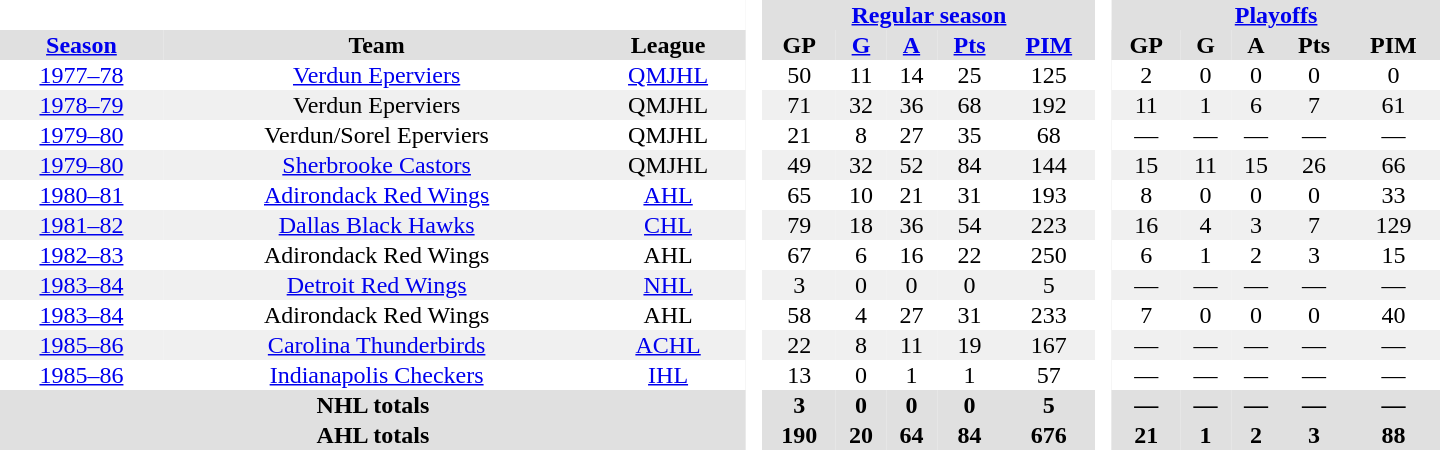<table border="0" cellpadding="1" cellspacing="0" style="text-align:center; width:60em">
<tr bgcolor="#e0e0e0">
<th colspan="3" bgcolor="#ffffff"> </th>
<th rowspan="99" bgcolor="#ffffff"> </th>
<th colspan="5"><a href='#'>Regular season</a></th>
<th rowspan="99" bgcolor="#ffffff"> </th>
<th colspan="5"><a href='#'>Playoffs</a></th>
</tr>
<tr bgcolor="#e0e0e0">
<th><a href='#'>Season</a></th>
<th>Team</th>
<th>League</th>
<th>GP</th>
<th><a href='#'>G</a></th>
<th><a href='#'>A</a></th>
<th><a href='#'>Pts</a></th>
<th><a href='#'>PIM</a></th>
<th>GP</th>
<th>G</th>
<th>A</th>
<th>Pts</th>
<th>PIM</th>
</tr>
<tr>
<td><a href='#'>1977–78</a></td>
<td><a href='#'>Verdun Eperviers</a></td>
<td><a href='#'>QMJHL</a></td>
<td>50</td>
<td>11</td>
<td>14</td>
<td>25</td>
<td>125</td>
<td>2</td>
<td>0</td>
<td>0</td>
<td>0</td>
<td>0</td>
</tr>
<tr bgcolor="#f0f0f0">
<td><a href='#'>1978–79</a></td>
<td>Verdun Eperviers</td>
<td>QMJHL</td>
<td>71</td>
<td>32</td>
<td>36</td>
<td>68</td>
<td>192</td>
<td>11</td>
<td>1</td>
<td>6</td>
<td>7</td>
<td>61</td>
</tr>
<tr>
<td><a href='#'>1979–80</a></td>
<td>Verdun/Sorel Eperviers</td>
<td>QMJHL</td>
<td>21</td>
<td>8</td>
<td>27</td>
<td>35</td>
<td>68</td>
<td>—</td>
<td>—</td>
<td>—</td>
<td>—</td>
<td>—</td>
</tr>
<tr bgcolor="#f0f0f0">
<td><a href='#'>1979–80</a></td>
<td><a href='#'>Sherbrooke Castors</a></td>
<td>QMJHL</td>
<td>49</td>
<td>32</td>
<td>52</td>
<td>84</td>
<td>144</td>
<td>15</td>
<td>11</td>
<td>15</td>
<td>26</td>
<td>66</td>
</tr>
<tr>
<td><a href='#'>1980–81</a></td>
<td><a href='#'>Adirondack Red Wings</a></td>
<td><a href='#'>AHL</a></td>
<td>65</td>
<td>10</td>
<td>21</td>
<td>31</td>
<td>193</td>
<td>8</td>
<td>0</td>
<td>0</td>
<td>0</td>
<td>33</td>
</tr>
<tr bgcolor="#f0f0f0">
<td><a href='#'>1981–82</a></td>
<td><a href='#'>Dallas Black Hawks</a></td>
<td><a href='#'>CHL</a></td>
<td>79</td>
<td>18</td>
<td>36</td>
<td>54</td>
<td>223</td>
<td>16</td>
<td>4</td>
<td>3</td>
<td>7</td>
<td>129</td>
</tr>
<tr>
<td><a href='#'>1982–83</a></td>
<td>Adirondack Red Wings</td>
<td>AHL</td>
<td>67</td>
<td>6</td>
<td>16</td>
<td>22</td>
<td>250</td>
<td>6</td>
<td>1</td>
<td>2</td>
<td>3</td>
<td>15</td>
</tr>
<tr bgcolor="#f0f0f0">
<td><a href='#'>1983–84</a></td>
<td><a href='#'>Detroit Red Wings</a></td>
<td><a href='#'>NHL</a></td>
<td>3</td>
<td>0</td>
<td>0</td>
<td>0</td>
<td>5</td>
<td>—</td>
<td>—</td>
<td>—</td>
<td>—</td>
<td>—</td>
</tr>
<tr>
<td><a href='#'>1983–84</a></td>
<td>Adirondack Red Wings</td>
<td>AHL</td>
<td>58</td>
<td>4</td>
<td>27</td>
<td>31</td>
<td>233</td>
<td>7</td>
<td>0</td>
<td>0</td>
<td>0</td>
<td>40</td>
</tr>
<tr bgcolor="#f0f0f0">
<td><a href='#'>1985–86</a></td>
<td><a href='#'>Carolina Thunderbirds</a></td>
<td><a href='#'>ACHL</a></td>
<td>22</td>
<td>8</td>
<td>11</td>
<td>19</td>
<td>167</td>
<td>—</td>
<td>—</td>
<td>—</td>
<td>—</td>
<td>—</td>
</tr>
<tr>
<td><a href='#'>1985–86</a></td>
<td><a href='#'>Indianapolis Checkers</a></td>
<td><a href='#'>IHL</a></td>
<td>13</td>
<td>0</td>
<td>1</td>
<td>1</td>
<td>57</td>
<td>—</td>
<td>—</td>
<td>—</td>
<td>—</td>
<td>—</td>
</tr>
<tr>
</tr>
<tr ALIGN="center" bgcolor="#e0e0e0">
<th colspan="3">NHL totals</th>
<th ALIGN="center">3</th>
<th ALIGN="center">0</th>
<th ALIGN="center">0</th>
<th ALIGN="center">0</th>
<th ALIGN="center">5</th>
<th ALIGN="center">—</th>
<th ALIGN="center">—</th>
<th ALIGN="center">—</th>
<th ALIGN="center">—</th>
<th ALIGN="center">—</th>
</tr>
<tr>
</tr>
<tr ALIGN="center" bgcolor="#e0e0e0">
<th colspan="3">AHL totals</th>
<th ALIGN="center">190</th>
<th ALIGN="center">20</th>
<th ALIGN="center">64</th>
<th ALIGN="center">84</th>
<th ALIGN="center">676</th>
<th ALIGN="center">21</th>
<th ALIGN="center">1</th>
<th ALIGN="center">2</th>
<th ALIGN="center">3</th>
<th ALIGN="center">88</th>
</tr>
</table>
